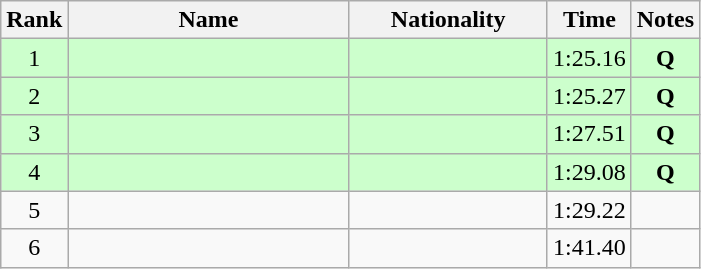<table class="wikitable sortable" style="text-align:center">
<tr>
<th>Rank</th>
<th style="width:180px">Name</th>
<th style="width:125px">Nationality</th>
<th>Time</th>
<th>Notes</th>
</tr>
<tr style="background:#cfc;">
<td>1</td>
<td style="text-align:left;"></td>
<td style="text-align:left;"></td>
<td>1:25.16</td>
<td><strong>Q</strong></td>
</tr>
<tr style="background:#cfc;">
<td>2</td>
<td style="text-align:left;"></td>
<td style="text-align:left;"></td>
<td>1:25.27</td>
<td><strong>Q</strong></td>
</tr>
<tr style="background:#cfc;">
<td>3</td>
<td style="text-align:left;"></td>
<td style="text-align:left;"></td>
<td>1:27.51</td>
<td><strong>Q</strong></td>
</tr>
<tr style="background:#cfc;">
<td>4</td>
<td style="text-align:left;"></td>
<td style="text-align:left;"></td>
<td>1:29.08</td>
<td><strong>Q</strong></td>
</tr>
<tr>
<td>5</td>
<td style="text-align:left;"></td>
<td style="text-align:left;"></td>
<td>1:29.22</td>
<td></td>
</tr>
<tr>
<td>6</td>
<td style="text-align:left;"></td>
<td style="text-align:left;"></td>
<td>1:41.40</td>
<td></td>
</tr>
</table>
